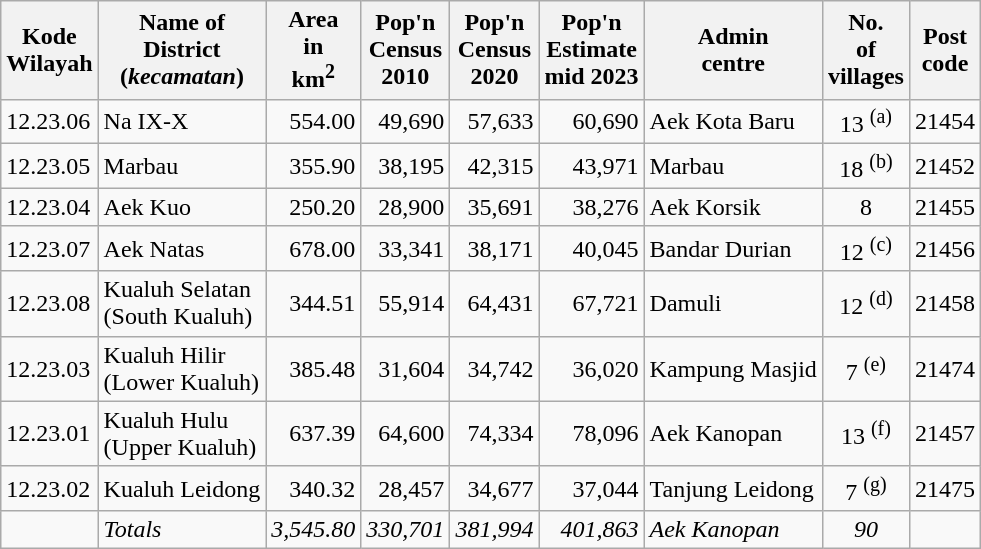<table class="sortable wikitable">
<tr>
<th>Kode <br>Wilayah</th>
<th>Name of<br>District<br>(<em>kecamatan</em>)</th>
<th>Area<br>in <br> km<sup>2</sup></th>
<th>Pop'n<br>Census<br>2010</th>
<th>Pop'n<br>Census<br>2020</th>
<th>Pop'n<br>Estimate<br>mid 2023</th>
<th>Admin<br>centre</th>
<th>No.<br>of<br>villages</th>
<th>Post<br>code</th>
</tr>
<tr>
<td>12.23.06</td>
<td>Na IX-X</td>
<td align="right">554.00</td>
<td align="right">49,690</td>
<td align="right">57,633</td>
<td align="right">60,690</td>
<td>Aek Kota Baru</td>
<td align="center">13 <sup>(a)</sup></td>
<td>21454</td>
</tr>
<tr>
<td>12.23.05</td>
<td>Marbau</td>
<td align="right">355.90</td>
<td align="right">38,195</td>
<td align="right">42,315</td>
<td align="right">43,971</td>
<td>Marbau</td>
<td align="center">18 <sup>(b)</sup></td>
<td>21452</td>
</tr>
<tr>
<td>12.23.04</td>
<td>Aek Kuo</td>
<td align="right">250.20</td>
<td align="right">28,900</td>
<td align="right">35,691</td>
<td align="right">38,276</td>
<td>Aek Korsik</td>
<td align="center">8</td>
<td>21455</td>
</tr>
<tr>
<td>12.23.07</td>
<td>Aek Natas</td>
<td align="right">678.00</td>
<td align="right">33,341</td>
<td align="right">38,171</td>
<td align="right">40,045</td>
<td>Bandar Durian</td>
<td align="center">12 <sup>(c)</sup></td>
<td>21456</td>
</tr>
<tr>
<td>12.23.08</td>
<td>Kualuh Selatan <br> (South Kualuh)</td>
<td align="right">344.51</td>
<td align="right">55,914</td>
<td align="right">64,431</td>
<td align="right">67,721</td>
<td>Damuli</td>
<td align="center">12 <sup>(d)</sup></td>
<td>21458</td>
</tr>
<tr>
<td>12.23.03</td>
<td>Kualuh Hilir <br> (Lower Kualuh)</td>
<td align="right">385.48</td>
<td align="right">31,604</td>
<td align="right">34,742</td>
<td align="right">36,020</td>
<td>Kampung Masjid</td>
<td align="center">7 <sup>(e)</sup></td>
<td>21474</td>
</tr>
<tr>
<td>12.23.01</td>
<td>Kualuh Hulu <br> (Upper Kualuh)</td>
<td align="right">637.39</td>
<td align="right">64,600</td>
<td align="right">74,334</td>
<td align="right">78,096</td>
<td>Aek Kanopan</td>
<td align="center">13 <sup>(f)</sup></td>
<td>21457</td>
</tr>
<tr>
<td>12.23.02</td>
<td>Kualuh Leidong</td>
<td align="right">340.32</td>
<td align="right">28,457</td>
<td align="right">34,677</td>
<td align="right">37,044</td>
<td>Tanjung Leidong</td>
<td align="center">7 <sup>(g)</sup></td>
<td>21475</td>
</tr>
<tr>
<td></td>
<td><em>Totals</em></td>
<td align="right"><em>3,545.80</em></td>
<td align="right"><em>330,701</em></td>
<td align="right"><em>381,994</em></td>
<td align="right"><em>401,863</em></td>
<td><em>Aek Kanopan</em></td>
<td align="center"><em>90</em></td>
<td></td>
</tr>
</table>
